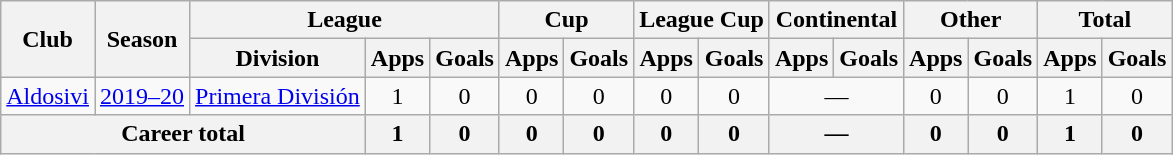<table class="wikitable" style="text-align:center">
<tr>
<th rowspan="2">Club</th>
<th rowspan="2">Season</th>
<th colspan="3">League</th>
<th colspan="2">Cup</th>
<th colspan="2">League Cup</th>
<th colspan="2">Continental</th>
<th colspan="2">Other</th>
<th colspan="2">Total</th>
</tr>
<tr>
<th>Division</th>
<th>Apps</th>
<th>Goals</th>
<th>Apps</th>
<th>Goals</th>
<th>Apps</th>
<th>Goals</th>
<th>Apps</th>
<th>Goals</th>
<th>Apps</th>
<th>Goals</th>
<th>Apps</th>
<th>Goals</th>
</tr>
<tr>
<td rowspan="1"><a href='#'>Aldosivi</a></td>
<td><a href='#'>2019–20</a></td>
<td rowspan="1"><a href='#'>Primera División</a></td>
<td>1</td>
<td>0</td>
<td>0</td>
<td>0</td>
<td>0</td>
<td>0</td>
<td colspan="2">—</td>
<td>0</td>
<td>0</td>
<td>1</td>
<td>0</td>
</tr>
<tr>
<th colspan="3">Career total</th>
<th>1</th>
<th>0</th>
<th>0</th>
<th>0</th>
<th>0</th>
<th>0</th>
<th colspan="2">—</th>
<th>0</th>
<th>0</th>
<th>1</th>
<th>0</th>
</tr>
</table>
